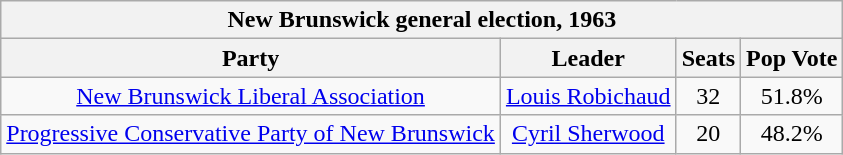<table class="wikitable" style="text-align:center">
<tr>
<th colspan=4>New Brunswick general election, 1963</th>
</tr>
<tr>
<th>Party</th>
<th>Leader</th>
<th>Seats</th>
<th>Pop Vote</th>
</tr>
<tr>
<td><a href='#'>New Brunswick Liberal Association</a></td>
<td><a href='#'>Louis Robichaud</a></td>
<td>32</td>
<td>51.8%</td>
</tr>
<tr>
<td><a href='#'>Progressive Conservative Party of New Brunswick</a></td>
<td><a href='#'>Cyril Sherwood</a></td>
<td>20</td>
<td>48.2%</td>
</tr>
</table>
